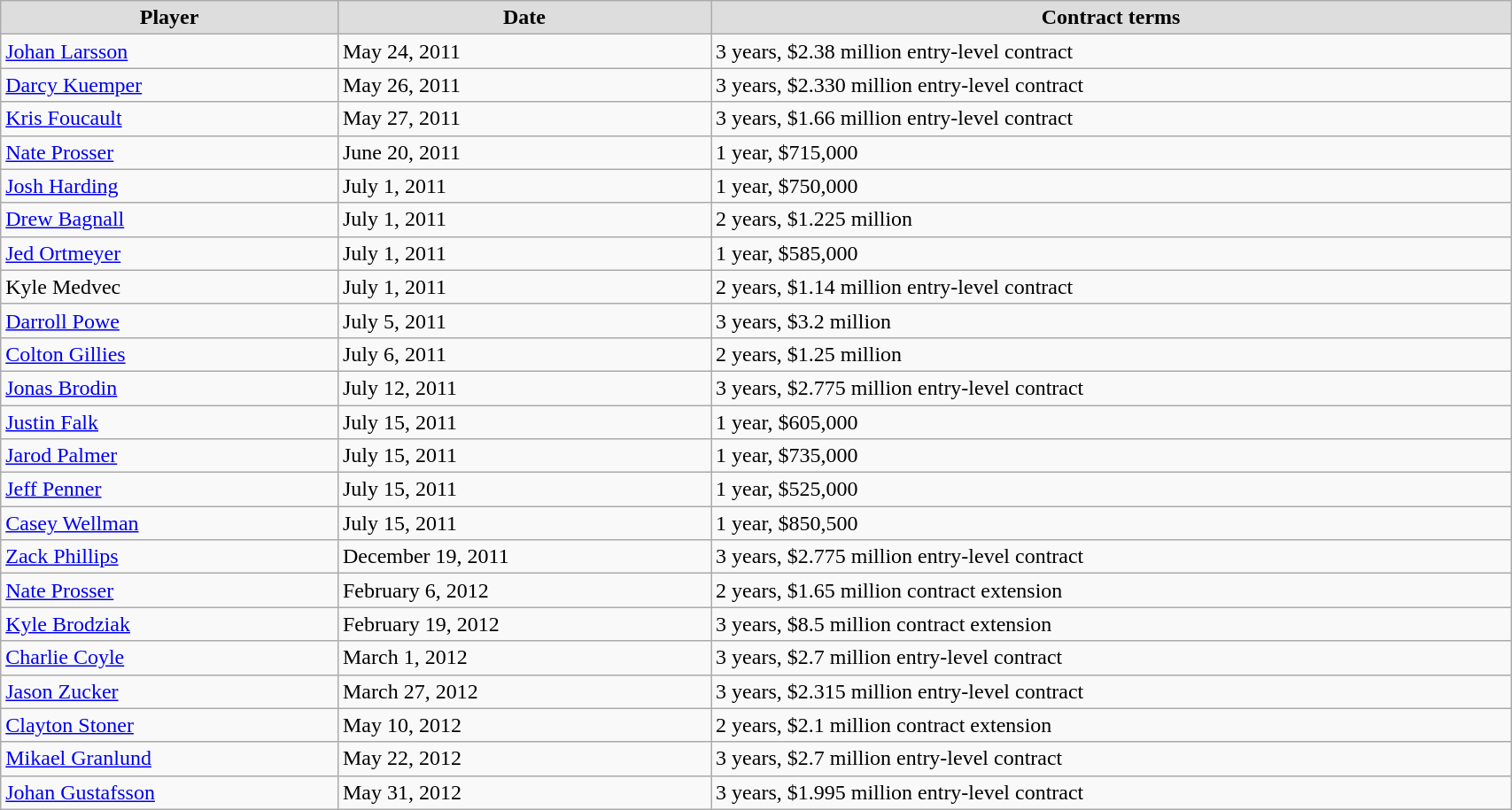<table class="wikitable" width=90%>
<tr align="center" bgcolor="#dddddd">
<td><strong>Player</strong></td>
<td><strong>Date</strong></td>
<td><strong>Contract terms</strong></td>
</tr>
<tr>
<td><a href='#'>Johan Larsson</a></td>
<td>May 24, 2011</td>
<td>3 years, $2.38 million entry-level contract</td>
</tr>
<tr>
<td><a href='#'>Darcy Kuemper</a></td>
<td>May 26, 2011</td>
<td>3 years, $2.330 million entry-level contract</td>
</tr>
<tr>
<td><a href='#'>Kris Foucault</a></td>
<td>May 27, 2011</td>
<td>3 years, $1.66 million entry-level contract</td>
</tr>
<tr>
<td><a href='#'>Nate Prosser</a></td>
<td>June 20, 2011</td>
<td>1 year, $715,000</td>
</tr>
<tr>
<td><a href='#'>Josh Harding</a></td>
<td>July 1, 2011</td>
<td>1 year, $750,000</td>
</tr>
<tr>
<td><a href='#'>Drew Bagnall</a></td>
<td>July 1, 2011</td>
<td>2 years, $1.225 million</td>
</tr>
<tr>
<td><a href='#'>Jed Ortmeyer</a></td>
<td>July 1, 2011</td>
<td>1 year, $585,000</td>
</tr>
<tr>
<td>Kyle Medvec</td>
<td>July 1, 2011</td>
<td>2 years, $1.14 million entry-level contract</td>
</tr>
<tr>
<td><a href='#'>Darroll Powe</a></td>
<td>July 5, 2011</td>
<td>3 years, $3.2 million</td>
</tr>
<tr>
<td><a href='#'>Colton Gillies</a></td>
<td>July 6, 2011</td>
<td>2 years, $1.25 million</td>
</tr>
<tr>
<td><a href='#'>Jonas Brodin</a></td>
<td>July 12, 2011</td>
<td>3 years, $2.775 million entry-level contract</td>
</tr>
<tr>
<td><a href='#'>Justin Falk</a></td>
<td>July 15, 2011</td>
<td>1 year, $605,000</td>
</tr>
<tr>
<td><a href='#'>Jarod Palmer</a></td>
<td>July 15, 2011</td>
<td>1 year, $735,000</td>
</tr>
<tr>
<td><a href='#'>Jeff Penner</a></td>
<td>July 15, 2011</td>
<td>1 year, $525,000</td>
</tr>
<tr>
<td><a href='#'>Casey Wellman</a></td>
<td>July 15, 2011</td>
<td>1 year, $850,500</td>
</tr>
<tr>
<td><a href='#'>Zack Phillips</a></td>
<td>December 19, 2011</td>
<td>3 years, $2.775 million entry-level contract</td>
</tr>
<tr>
<td><a href='#'>Nate Prosser</a></td>
<td>February 6, 2012</td>
<td>2 years, $1.65 million contract extension</td>
</tr>
<tr>
<td><a href='#'>Kyle Brodziak</a></td>
<td>February 19, 2012</td>
<td>3 years, $8.5 million contract extension</td>
</tr>
<tr>
<td><a href='#'>Charlie Coyle</a></td>
<td>March 1, 2012</td>
<td>3 years, $2.7 million entry-level contract</td>
</tr>
<tr>
<td><a href='#'>Jason Zucker</a></td>
<td>March 27, 2012</td>
<td>3 years, $2.315 million entry-level contract</td>
</tr>
<tr>
<td><a href='#'>Clayton Stoner</a></td>
<td>May 10, 2012</td>
<td>2 years, $2.1 million contract extension</td>
</tr>
<tr>
<td><a href='#'>Mikael Granlund</a></td>
<td>May 22, 2012</td>
<td>3 years, $2.7 million entry-level contract</td>
</tr>
<tr>
<td><a href='#'>Johan Gustafsson</a></td>
<td>May 31, 2012</td>
<td>3 years, $1.995 million entry-level contract</td>
</tr>
</table>
